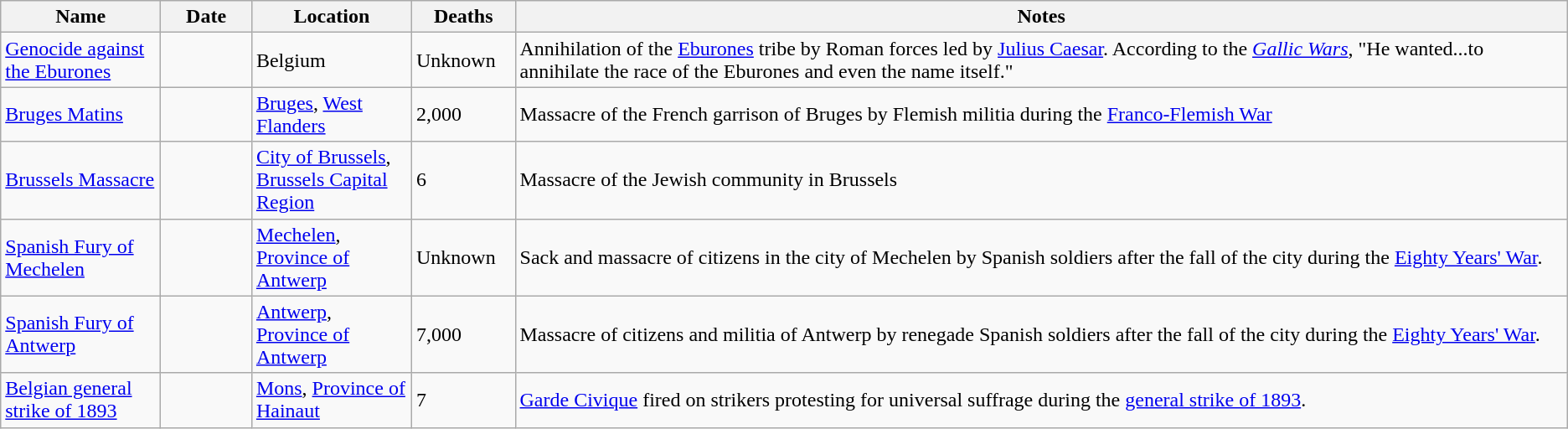<table class="sortable wikitable">
<tr>
<th style="width:120px;">Name</th>
<th style="width:65px;">Date</th>
<th style="width:120px;">Location</th>
<th style="width:75px;">Deaths</th>
<th class="unsortable">Notes</th>
</tr>
<tr>
<td><a href='#'>Genocide against the Eburones</a></td>
<td align=right></td>
<td>Belgium</td>
<td>Unknown</td>
<td>Annihilation of the <a href='#'>Eburones</a> tribe by Roman forces led by <a href='#'>Julius Caesar</a>. According to the <em><a href='#'>Gallic Wars</a></em>, "He wanted...to annihilate the race of the Eburones and even the name itself."</td>
</tr>
<tr>
<td><a href='#'>Bruges Matins</a></td>
<td align=right></td>
<td><a href='#'>Bruges</a>, <a href='#'>West Flanders</a></td>
<td>2,000</td>
<td>Massacre of the French garrison of Bruges by Flemish militia during the <a href='#'>Franco-Flemish War</a></td>
</tr>
<tr>
<td><a href='#'>Brussels Massacre</a></td>
<td align=right></td>
<td><a href='#'>City of Brussels</a>, <a href='#'>Brussels Capital Region</a></td>
<td>6</td>
<td>Massacre of the Jewish community in Brussels</td>
</tr>
<tr>
<td><a href='#'>Spanish Fury of Mechelen</a></td>
<td align=right></td>
<td><a href='#'>Mechelen</a>, <a href='#'>Province of Antwerp</a></td>
<td>Unknown</td>
<td>Sack and massacre of citizens in the city of Mechelen by Spanish soldiers after the fall of the city during the <a href='#'>Eighty Years' War</a>.</td>
</tr>
<tr>
<td><a href='#'>Spanish Fury of Antwerp</a></td>
<td align=right></td>
<td><a href='#'>Antwerp</a>, <a href='#'>Province of Antwerp</a></td>
<td>7,000</td>
<td>Massacre of citizens and militia of Antwerp by renegade Spanish soldiers after the fall of the city during the <a href='#'>Eighty Years' War</a>.</td>
</tr>
<tr>
<td><a href='#'>Belgian general strike of 1893</a></td>
<td align=right></td>
<td><a href='#'>Mons</a>, <a href='#'>Province of Hainaut</a></td>
<td>7</td>
<td><a href='#'>Garde Civique</a> fired on strikers protesting for universal suffrage during the <a href='#'>general strike of 1893</a>.</td>
</tr>
</table>
